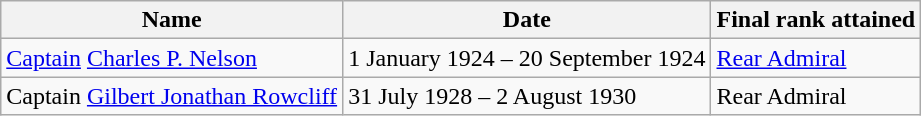<table class="wikitable">
<tr>
<th>Name</th>
<th>Date</th>
<th>Final rank attained</th>
</tr>
<tr>
<td><a href='#'>Captain</a> <a href='#'>Charles P. Nelson</a></td>
<td>1 January 1924 – 20 September 1924</td>
<td><a href='#'>Rear Admiral</a></td>
</tr>
<tr>
<td>Captain <a href='#'>Gilbert Jonathan Rowcliff</a></td>
<td>31 July 1928 – 2 August 1930</td>
<td>Rear Admiral</td>
</tr>
</table>
